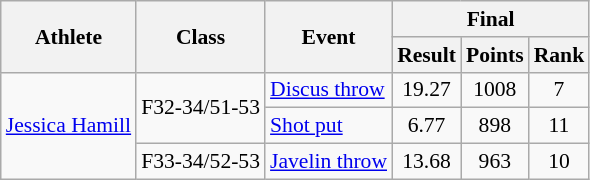<table class=wikitable style="font-size:90%">
<tr>
<th rowspan="2">Athlete</th>
<th rowspan="2">Class</th>
<th rowspan="2">Event</th>
<th colspan="3">Final</th>
</tr>
<tr>
<th>Result</th>
<th>Points</th>
<th>Rank</th>
</tr>
<tr>
<td rowspan="3"><a href='#'>Jessica Hamill</a></td>
<td rowspan="2" style="text-align:center;">F32-34/51-53</td>
<td><a href='#'>Discus throw</a></td>
<td style="text-align:center;">19.27</td>
<td style="text-align:center;">1008</td>
<td style="text-align:center;">7</td>
</tr>
<tr>
<td><a href='#'>Shot put</a></td>
<td style="text-align:center;">6.77</td>
<td style="text-align:center;">898</td>
<td style="text-align:center;">11</td>
</tr>
<tr>
<td style="text-align:center;">F33-34/52-53</td>
<td><a href='#'>Javelin throw</a></td>
<td style="text-align:center;">13.68</td>
<td style="text-align:center;">963</td>
<td style="text-align:center;">10</td>
</tr>
</table>
